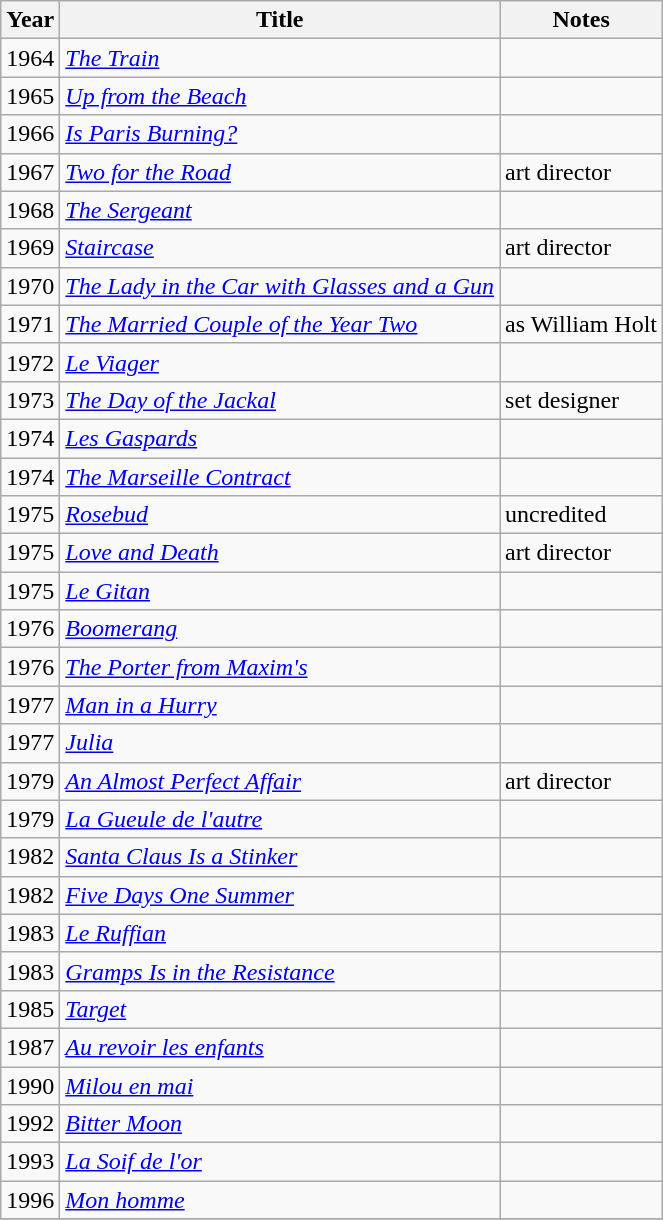<table class="wikitable">
<tr>
<th>Year</th>
<th>Title</th>
<th>Notes</th>
</tr>
<tr>
<td>1964</td>
<td><em><a href='#'>The Train</a></em></td>
<td></td>
</tr>
<tr>
<td>1965</td>
<td><em><a href='#'>Up from the Beach</a></em></td>
<td></td>
</tr>
<tr>
<td>1966</td>
<td><em><a href='#'>Is Paris Burning?</a></em></td>
<td></td>
</tr>
<tr>
<td>1967</td>
<td><em><a href='#'>Two for the Road</a></em></td>
<td>art director</td>
</tr>
<tr>
<td>1968</td>
<td><em><a href='#'>The Sergeant</a></em></td>
<td></td>
</tr>
<tr>
<td>1969</td>
<td><em><a href='#'>Staircase</a></em></td>
<td>art director</td>
</tr>
<tr>
<td>1970</td>
<td><em><a href='#'>The Lady in the Car with Glasses and a Gun</a></em></td>
<td></td>
</tr>
<tr>
<td>1971</td>
<td><em><a href='#'>The Married Couple of the Year Two</a></em></td>
<td>as William Holt</td>
</tr>
<tr>
<td>1972</td>
<td><em><a href='#'>Le Viager</a></em></td>
<td></td>
</tr>
<tr>
<td>1973</td>
<td><em><a href='#'>The Day of the Jackal</a></em></td>
<td>set designer</td>
</tr>
<tr>
<td>1974</td>
<td><em><a href='#'>Les Gaspards</a></em></td>
<td></td>
</tr>
<tr>
<td>1974</td>
<td><em><a href='#'>The Marseille Contract</a></em></td>
<td></td>
</tr>
<tr>
<td>1975</td>
<td><em><a href='#'>Rosebud</a></em></td>
<td>uncredited</td>
</tr>
<tr>
<td>1975</td>
<td><em><a href='#'>Love and Death</a></em></td>
<td>art director</td>
</tr>
<tr>
<td>1975</td>
<td><em><a href='#'>Le Gitan</a></em></td>
<td></td>
</tr>
<tr>
<td>1976</td>
<td><em><a href='#'>Boomerang</a></em></td>
<td></td>
</tr>
<tr>
<td>1976</td>
<td><em><a href='#'>The Porter from Maxim's</a></em></td>
<td></td>
</tr>
<tr>
<td>1977</td>
<td><em><a href='#'>Man in a Hurry</a></em></td>
<td></td>
</tr>
<tr>
<td>1977</td>
<td><em><a href='#'>Julia</a></em></td>
<td></td>
</tr>
<tr>
<td>1979</td>
<td><em><a href='#'>An Almost Perfect Affair</a></em></td>
<td>art director</td>
</tr>
<tr>
<td>1979</td>
<td><em><a href='#'>La Gueule de l'autre</a></em></td>
<td></td>
</tr>
<tr>
<td>1982</td>
<td><em><a href='#'>Santa Claus Is a Stinker</a></em></td>
<td></td>
</tr>
<tr>
<td>1982</td>
<td><em><a href='#'>Five Days One Summer</a></em></td>
<td></td>
</tr>
<tr>
<td>1983</td>
<td><em><a href='#'>Le Ruffian</a></em></td>
<td></td>
</tr>
<tr>
<td>1983</td>
<td><em><a href='#'>Gramps Is in the Resistance</a></em></td>
<td></td>
</tr>
<tr>
<td>1985</td>
<td><em><a href='#'>Target</a></em></td>
<td></td>
</tr>
<tr>
<td>1987</td>
<td><em><a href='#'>Au revoir les enfants</a></em></td>
<td></td>
</tr>
<tr>
<td>1990</td>
<td><em><a href='#'>Milou en mai</a></em></td>
<td></td>
</tr>
<tr>
<td>1992</td>
<td><em><a href='#'>Bitter Moon</a></em></td>
<td></td>
</tr>
<tr>
<td>1993</td>
<td><em><a href='#'>La Soif de l'or</a></em></td>
<td></td>
</tr>
<tr>
<td>1996</td>
<td><em><a href='#'>Mon homme</a></em></td>
<td></td>
</tr>
<tr>
</tr>
</table>
